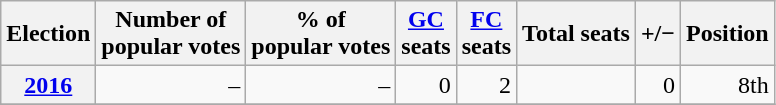<table class="wikitable" style="text-align: right;">
<tr align=center>
<th><strong>Election</strong></th>
<th>Number of<br>popular votes</th>
<th>% of<br>popular votes</th>
<th><a href='#'>GC</a><br>seats</th>
<th><a href='#'>FC</a><br>seats</th>
<th>Total seats</th>
<th>+/−</th>
<th>Position</th>
</tr>
<tr>
<th><a href='#'>2016</a></th>
<td>–</td>
<td>–</td>
<td>0</td>
<td>2</td>
<td></td>
<td>0</td>
<td>8th</td>
</tr>
<tr>
</tr>
</table>
